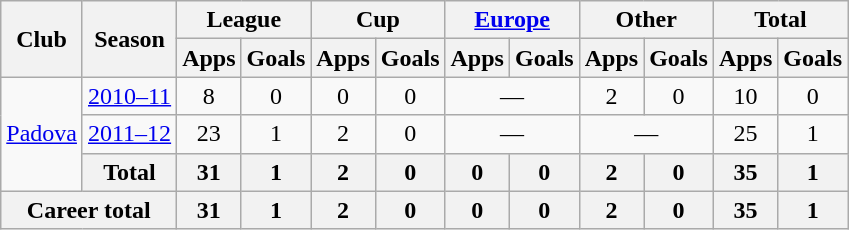<table class="wikitable" style="text-align:center">
<tr>
<th rowspan="2">Club</th>
<th rowspan="2">Season</th>
<th colspan="2">League</th>
<th colspan="2">Cup</th>
<th colspan="2"><a href='#'>Europe</a></th>
<th colspan="2">Other</th>
<th colspan="2">Total</th>
</tr>
<tr>
<th>Apps</th>
<th>Goals</th>
<th>Apps</th>
<th>Goals</th>
<th>Apps</th>
<th>Goals</th>
<th>Apps</th>
<th>Goals</th>
<th>Apps</th>
<th>Goals</th>
</tr>
<tr>
<td rowspan="3"><a href='#'>Padova</a></td>
<td><a href='#'>2010–11</a></td>
<td>8</td>
<td>0</td>
<td>0</td>
<td>0</td>
<td colspan="2">—</td>
<td>2</td>
<td>0</td>
<td>10</td>
<td>0</td>
</tr>
<tr>
<td><a href='#'>2011–12</a></td>
<td>23</td>
<td>1</td>
<td>2</td>
<td>0</td>
<td colspan="2">—</td>
<td colspan="2">—</td>
<td>25</td>
<td>1</td>
</tr>
<tr>
<th>Total</th>
<th>31</th>
<th>1</th>
<th>2</th>
<th>0</th>
<th>0</th>
<th>0</th>
<th>2</th>
<th>0</th>
<th>35</th>
<th>1</th>
</tr>
<tr>
<th colspan="2">Career total</th>
<th>31</th>
<th>1</th>
<th>2</th>
<th>0</th>
<th>0</th>
<th>0</th>
<th>2</th>
<th>0</th>
<th>35</th>
<th>1</th>
</tr>
</table>
